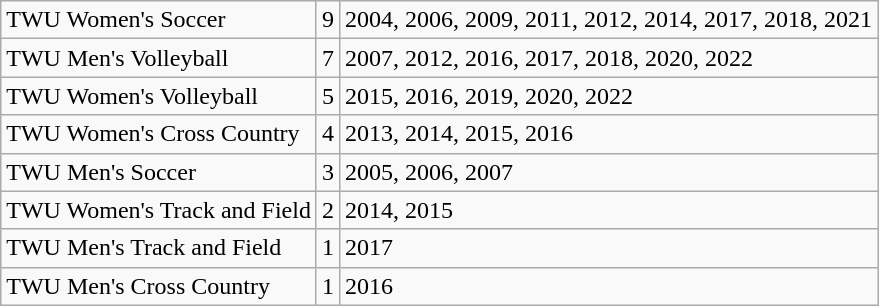<table class="wikitable">
<tr>
<td>TWU Women's Soccer</td>
<td>9</td>
<td>2004, 2006, 2009, 2011, 2012, 2014, 2017, 2018, 2021</td>
</tr>
<tr>
<td>TWU Men's Volleyball</td>
<td>7</td>
<td>2007, 2012, 2016, 2017, 2018, 2020, 2022</td>
</tr>
<tr>
<td>TWU Women's Volleyball</td>
<td>5</td>
<td>2015, 2016, 2019, 2020, 2022</td>
</tr>
<tr>
<td>TWU Women's Cross Country</td>
<td>4</td>
<td>2013, 2014, 2015, 2016</td>
</tr>
<tr>
<td>TWU Men's Soccer</td>
<td>3</td>
<td>2005, 2006, 2007</td>
</tr>
<tr>
<td>TWU Women's Track and Field</td>
<td>2</td>
<td>2014, 2015</td>
</tr>
<tr>
<td>TWU Men's Track and Field</td>
<td>1</td>
<td>2017</td>
</tr>
<tr>
<td>TWU Men's Cross Country</td>
<td>1</td>
<td>2016</td>
</tr>
</table>
